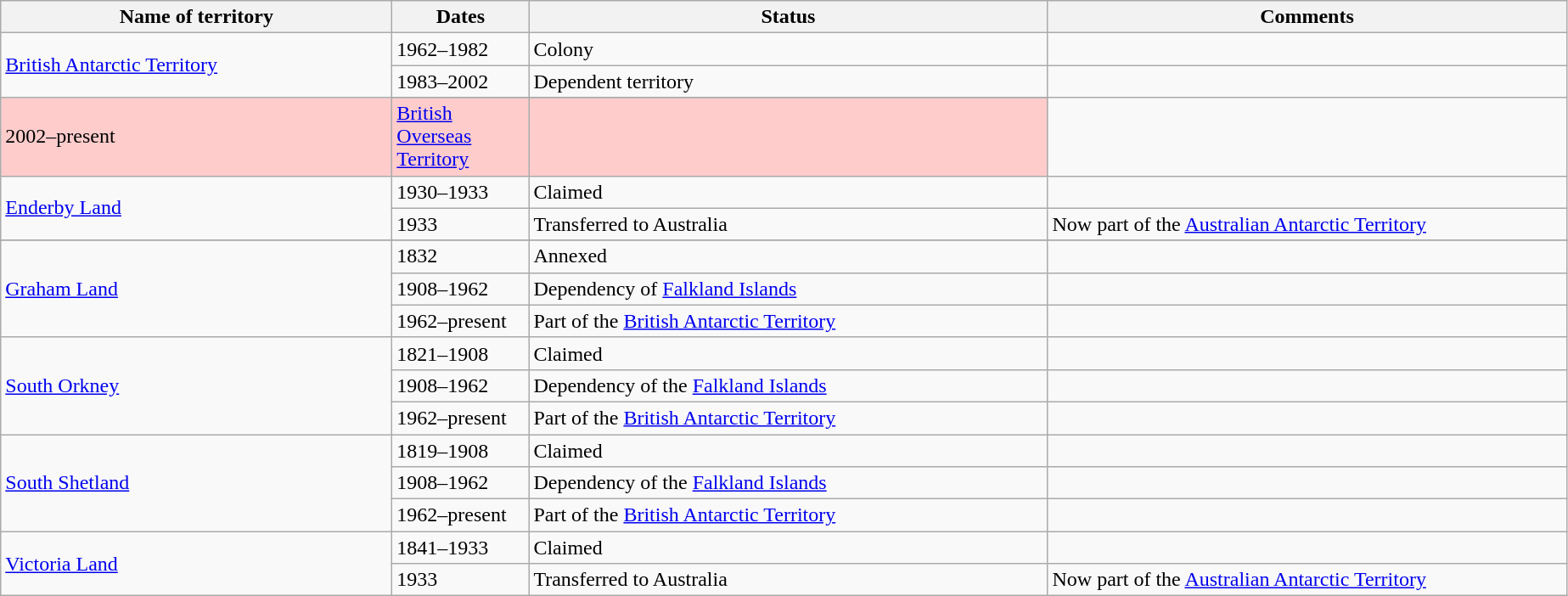<table class="wikitable sortable">
<tr>
<th width="300">Name of territory</th>
<th width="100">Dates</th>
<th width="400">Status</th>
<th width="400">Comments</th>
</tr>
<tr>
<td rowspan="3"><a href='#'>British Antarctic Territory</a></td>
<td>1962–1982</td>
<td>Colony</td>
<td></td>
</tr>
<tr>
<td>1983–2002</td>
<td>Dependent territory</td>
<td></td>
</tr>
<tr>
</tr>
<tr style="background-color:#ffcccc">
<td>2002–present</td>
<td><a href='#'>British Overseas Territory</a></td>
<td></td>
</tr>
<tr>
<td rowspan="2"><a href='#'>Enderby Land</a></td>
<td>1930–1933</td>
<td>Claimed</td>
<td></td>
</tr>
<tr>
<td>1933</td>
<td>Transferred to Australia</td>
<td>Now part of the <a href='#'>Australian Antarctic Territory</a></td>
</tr>
<tr>
</tr>
<tr>
<td rowspan="3"><a href='#'>Graham Land</a></td>
<td>1832</td>
<td>Annexed</td>
<td></td>
</tr>
<tr>
<td>1908–1962</td>
<td>Dependency of <a href='#'>Falkland Islands</a></td>
<td></td>
</tr>
<tr>
<td>1962–present</td>
<td>Part of the <a href='#'>British Antarctic Territory</a></td>
<td></td>
</tr>
<tr>
<td rowspan="3"><a href='#'>South Orkney</a></td>
<td>1821–1908</td>
<td>Claimed</td>
<td></td>
</tr>
<tr>
<td>1908–1962</td>
<td>Dependency of the <a href='#'>Falkland Islands</a></td>
<td></td>
</tr>
<tr>
<td>1962–present</td>
<td>Part of the <a href='#'>British Antarctic Territory</a></td>
<td></td>
</tr>
<tr>
<td rowspan="3"><a href='#'>South Shetland</a></td>
<td>1819–1908</td>
<td>Claimed</td>
<td></td>
</tr>
<tr>
<td>1908–1962</td>
<td>Dependency of the <a href='#'>Falkland Islands</a></td>
<td></td>
</tr>
<tr>
<td>1962–present</td>
<td>Part of the <a href='#'>British Antarctic Territory</a></td>
<td></td>
</tr>
<tr>
<td rowspan="2"><a href='#'>Victoria Land</a></td>
<td>1841–1933</td>
<td>Claimed</td>
<td></td>
</tr>
<tr>
<td>1933</td>
<td>Transferred to Australia</td>
<td>Now part of the <a href='#'>Australian Antarctic Territory</a></td>
</tr>
</table>
